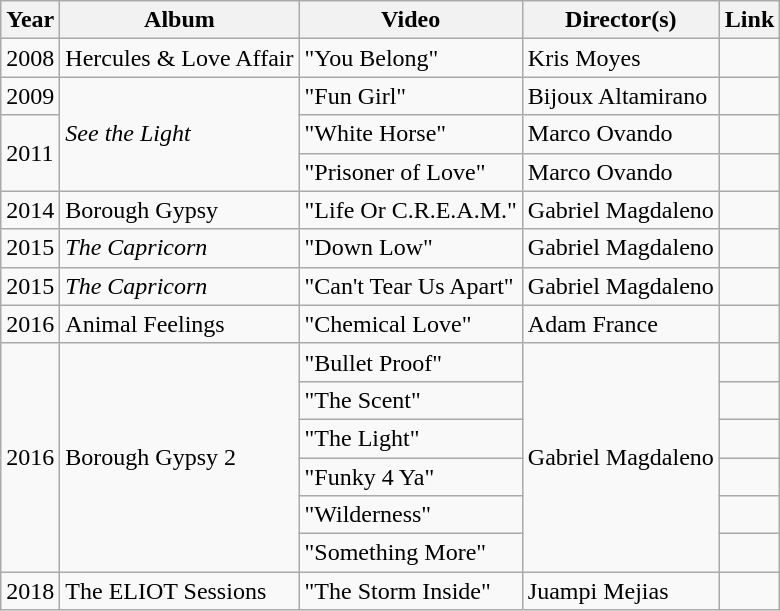<table class="wikitable">
<tr>
<th>Year</th>
<th>Album</th>
<th>Video</th>
<th>Director(s)</th>
<th>Link</th>
</tr>
<tr>
<td>2008</td>
<td>Hercules & Love Affair</td>
<td>"You Belong"</td>
<td>Kris Moyes</td>
<td></td>
</tr>
<tr>
<td>2009</td>
<td rowspan="3"><em>See the Light</em></td>
<td>"Fun Girl"</td>
<td>Bijoux Altamirano</td>
<td></td>
</tr>
<tr>
<td rowspan="2">2011</td>
<td>"White Horse"</td>
<td>Marco Ovando</td>
<td></td>
</tr>
<tr>
<td>"Prisoner of Love"</td>
<td>Marco Ovando</td>
<td></td>
</tr>
<tr>
<td>2014</td>
<td>Borough Gypsy</td>
<td>"Life Or C.R.E.A.M."</td>
<td>Gabriel Magdaleno</td>
<td></td>
</tr>
<tr>
<td>2015</td>
<td><em>The Capricorn</em></td>
<td>"Down Low"</td>
<td>Gabriel Magdaleno</td>
<td></td>
</tr>
<tr>
<td>2015</td>
<td><em>The Capricorn</em></td>
<td>"Can't Tear Us Apart"</td>
<td>Gabriel Magdaleno</td>
<td></td>
</tr>
<tr>
<td>2016</td>
<td>Animal Feelings</td>
<td>"Chemical Love"</td>
<td>Adam France</td>
<td></td>
</tr>
<tr>
<td rowspan="6">2016</td>
<td rowspan="6">Borough Gypsy 2</td>
<td>"Bullet Proof"</td>
<td rowspan="6">Gabriel Magdaleno</td>
<td></td>
</tr>
<tr>
<td>"The Scent"</td>
<td></td>
</tr>
<tr>
<td>"The Light"</td>
<td></td>
</tr>
<tr>
<td>"Funky 4 Ya"</td>
<td></td>
</tr>
<tr>
<td>"Wilderness"</td>
<td></td>
</tr>
<tr>
<td>"Something More"</td>
<td></td>
</tr>
<tr>
<td>2018</td>
<td>The ELIOT Sessions</td>
<td>"The Storm Inside"</td>
<td>Juampi Mejias</td>
<td></td>
</tr>
</table>
